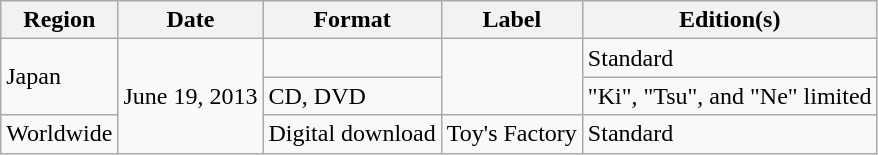<table class="wikitable plainrowheaders">
<tr>
<th scope="col">Region</th>
<th scope="col">Date</th>
<th scope="col">Format</th>
<th scope="col">Label</th>
<th scope="col">Edition(s)</th>
</tr>
<tr>
<td scope="row" rowspan="2">Japan</td>
<td rowspan="3">June 19, 2013</td>
<td></td>
<td rowspan="2"></td>
<td>Standard</td>
</tr>
<tr>
<td>CD, DVD</td>
<td>"Ki", "Tsu", and "Ne" limited</td>
</tr>
<tr>
<td scope="row">Worldwide</td>
<td>Digital download</td>
<td>Toy's Factory</td>
<td>Standard</td>
</tr>
</table>
